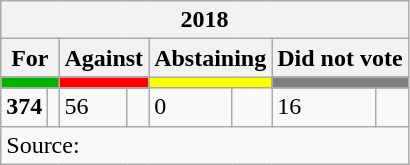<table class=wikitable style=text-align:right->
<tr>
<th colspan=8>2018</th>
</tr>
<tr>
<th colspan=2>For</th>
<th colspan=2>Against</th>
<th colspan=2>Abstaining</th>
<th colspan=2>Did not vote</th>
</tr>
<tr>
<th colspan="2" style="background:#00b300;"></th>
<th colspan="2" style="background:#f00;"></th>
<th colspan="2" style="background:#ff0;"></th>
<th colspan="2" style="background:grey;"></th>
</tr>
<tr>
<td><strong>374</strong></td>
<td><strong></strong></td>
<td>56</td>
<td></td>
<td>0</td>
<td></td>
<td>16</td>
<td></td>
</tr>
<tr>
<td style="text-align:left;" colspan=8>Source: </td>
</tr>
</table>
